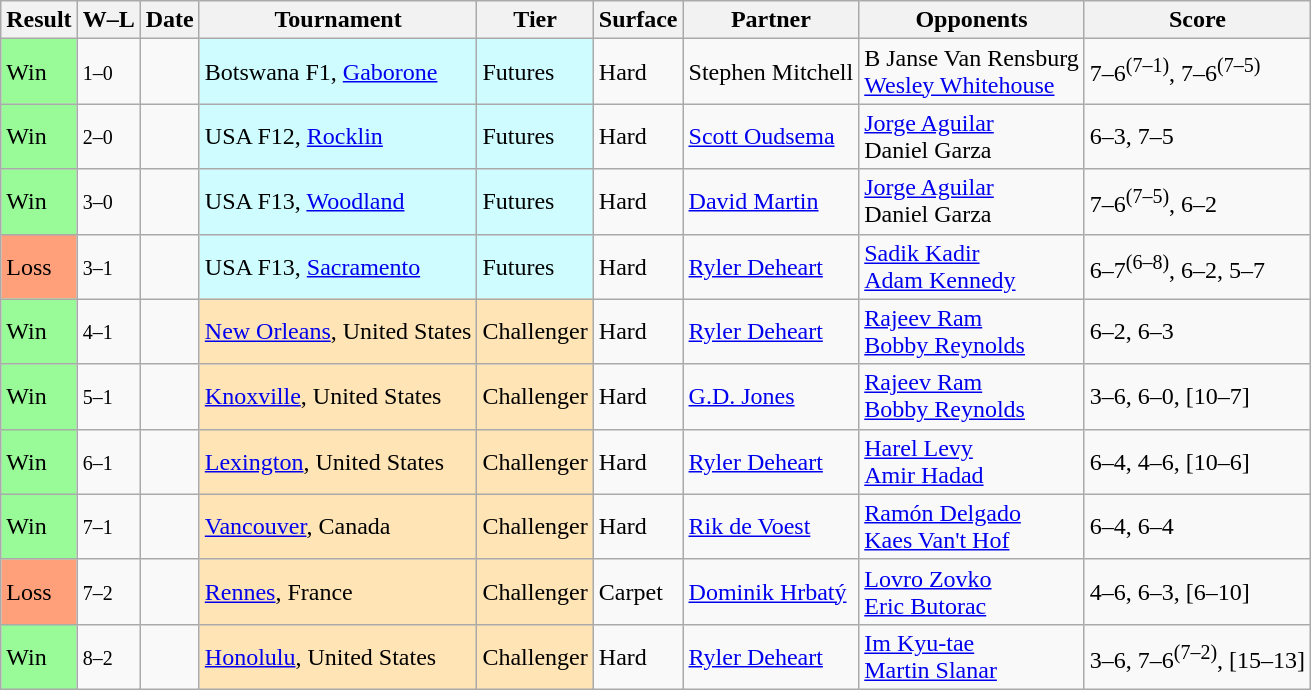<table class="sortable wikitable">
<tr>
<th>Result</th>
<th class="unsortable">W–L</th>
<th>Date</th>
<th>Tournament</th>
<th>Tier</th>
<th>Surface</th>
<th>Partner</th>
<th>Opponents</th>
<th class="unsortable">Score</th>
</tr>
<tr>
<td bgcolor=98FB98>Win</td>
<td><small>1–0</small></td>
<td></td>
<td style="background:#cffcff;">Botswana F1, <a href='#'>Gaborone</a></td>
<td style="background:#cffcff;">Futures</td>
<td>Hard</td>
<td> Stephen Mitchell</td>
<td> B Janse Van Rensburg <br>  <a href='#'>Wesley Whitehouse</a></td>
<td>7–6<sup>(7–1)</sup>, 7–6<sup>(7–5)</sup></td>
</tr>
<tr>
<td bgcolor=98FB98>Win</td>
<td><small>2–0</small></td>
<td></td>
<td style="background:#cffcff;">USA F12, <a href='#'>Rocklin</a></td>
<td style="background:#cffcff;">Futures</td>
<td>Hard</td>
<td> <a href='#'>Scott Oudsema</a></td>
<td> <a href='#'>Jorge Aguilar</a> <br>  Daniel Garza</td>
<td>6–3, 7–5</td>
</tr>
<tr>
<td bgcolor=98FB98>Win</td>
<td><small>3–0</small></td>
<td></td>
<td style="background:#cffcff;">USA F13, <a href='#'>Woodland</a></td>
<td style="background:#cffcff;">Futures</td>
<td>Hard</td>
<td> <a href='#'>David Martin</a></td>
<td> <a href='#'>Jorge Aguilar</a> <br>  Daniel Garza</td>
<td>7–6<sup>(7–5)</sup>, 6–2</td>
</tr>
<tr>
<td bgcolor=FFA07A>Loss</td>
<td><small>3–1</small></td>
<td></td>
<td style="background:#cffcff;">USA F13, <a href='#'>Sacramento</a></td>
<td style="background:#cffcff;">Futures</td>
<td>Hard</td>
<td> <a href='#'>Ryler Deheart</a></td>
<td> <a href='#'>Sadik Kadir</a> <br>  <a href='#'>Adam Kennedy</a></td>
<td>6–7<sup>(6–8)</sup>, 6–2, 5–7</td>
</tr>
<tr>
<td bgcolor=98FB98>Win</td>
<td><small>4–1</small></td>
<td></td>
<td style="background:moccasin;"><a href='#'>New Orleans</a>, United States</td>
<td style="background:moccasin;">Challenger</td>
<td>Hard</td>
<td> <a href='#'>Ryler Deheart</a></td>
<td> <a href='#'>Rajeev Ram</a> <br>  <a href='#'>Bobby Reynolds</a></td>
<td>6–2, 6–3</td>
</tr>
<tr>
<td bgcolor=98FB98>Win</td>
<td><small>5–1</small></td>
<td></td>
<td style="background:moccasin;"><a href='#'>Knoxville</a>, United States</td>
<td style="background:moccasin;">Challenger</td>
<td>Hard</td>
<td> <a href='#'>G.D. Jones</a></td>
<td> <a href='#'>Rajeev Ram</a> <br>  <a href='#'>Bobby Reynolds</a></td>
<td>3–6, 6–0, [10–7]</td>
</tr>
<tr>
<td bgcolor=98FB98>Win</td>
<td><small>6–1</small></td>
<td></td>
<td style="background:moccasin;"><a href='#'>Lexington</a>, United States</td>
<td style="background:moccasin;">Challenger</td>
<td>Hard</td>
<td> <a href='#'>Ryler Deheart</a></td>
<td> <a href='#'>Harel Levy</a> <br>  <a href='#'>Amir Hadad</a></td>
<td>6–4, 4–6, [10–6]</td>
</tr>
<tr>
<td bgcolor=98FB98>Win</td>
<td><small>7–1</small></td>
<td></td>
<td style="background:moccasin;"><a href='#'>Vancouver</a>, Canada</td>
<td style="background:moccasin;">Challenger</td>
<td>Hard</td>
<td> <a href='#'>Rik de Voest</a></td>
<td> <a href='#'>Ramón Delgado</a> <br>  <a href='#'>Kaes Van't Hof</a></td>
<td>6–4, 6–4</td>
</tr>
<tr>
<td bgcolor=FFA07A>Loss</td>
<td><small>7–2</small></td>
<td></td>
<td style="background:moccasin;"><a href='#'>Rennes</a>, France</td>
<td style="background:moccasin;">Challenger</td>
<td>Carpet</td>
<td> <a href='#'>Dominik Hrbatý</a></td>
<td> <a href='#'>Lovro Zovko</a> <br>  <a href='#'>Eric Butorac</a></td>
<td>4–6, 6–3, [6–10]</td>
</tr>
<tr>
<td bgcolor=98FB98>Win</td>
<td><small>8–2</small></td>
<td></td>
<td style="background:moccasin;"><a href='#'>Honolulu</a>, United States</td>
<td style="background:moccasin;">Challenger</td>
<td>Hard</td>
<td> <a href='#'>Ryler Deheart</a></td>
<td> <a href='#'>Im Kyu-tae</a> <br>  <a href='#'>Martin Slanar</a></td>
<td>3–6, 7–6<sup>(7–2)</sup>, [15–13]</td>
</tr>
</table>
